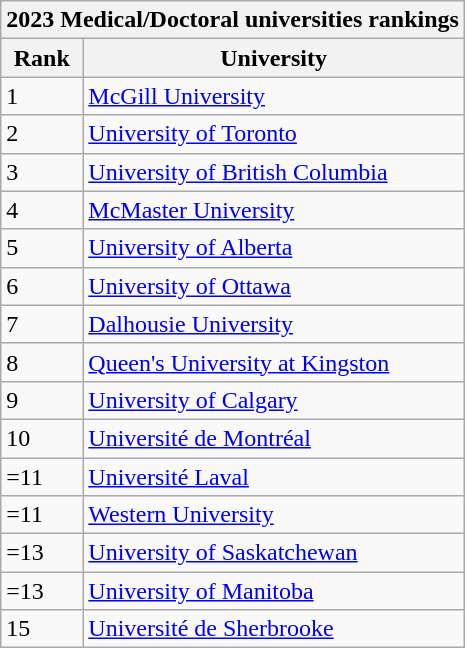<table class="wikitable sortable">
<tr>
<th colspan="3">2023 Medical/Doctoral universities rankings</th>
</tr>
<tr>
<th>Rank</th>
<th>University</th>
</tr>
<tr>
<td>1</td>
<td><a href='#'>McGill University</a></td>
</tr>
<tr>
<td>2</td>
<td><a href='#'>University of Toronto</a></td>
</tr>
<tr>
<td>3</td>
<td><a href='#'>University of British Columbia</a></td>
</tr>
<tr>
<td>4</td>
<td><a href='#'>McMaster University</a></td>
</tr>
<tr>
<td>5</td>
<td><a href='#'>University of Alberta</a></td>
</tr>
<tr>
<td>6</td>
<td><a href='#'>University of Ottawa</a></td>
</tr>
<tr>
<td>7</td>
<td><a href='#'>Dalhousie University</a></td>
</tr>
<tr>
<td>8</td>
<td><a href='#'>Queen's University at Kingston</a></td>
</tr>
<tr>
<td>9</td>
<td><a href='#'>University of Calgary</a></td>
</tr>
<tr>
<td>10</td>
<td><a href='#'>Université de Montréal</a></td>
</tr>
<tr>
<td data-sort-value="11">=11</td>
<td><a href='#'>Université Laval</a></td>
</tr>
<tr>
<td data-sort-value="11">=11</td>
<td><a href='#'>Western University</a></td>
</tr>
<tr>
<td data-sort-value="13">=13</td>
<td><a href='#'>University of Saskatchewan</a></td>
</tr>
<tr>
<td data-sort-value="13">=13</td>
<td><a href='#'>University of Manitoba</a></td>
</tr>
<tr>
<td>15</td>
<td><a href='#'>Université de Sherbrooke</a></td>
</tr>
</table>
